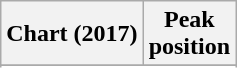<table class = "wikitable plainrowheaders sortable">
<tr>
<th scope="col">Chart (2017)</th>
<th scope="col">Peak<br>position</th>
</tr>
<tr>
</tr>
<tr>
</tr>
<tr>
</tr>
</table>
